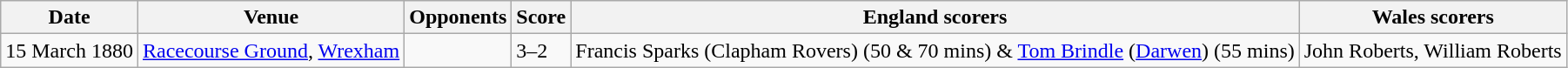<table class="wikitable">
<tr>
<th>Date</th>
<th>Venue</th>
<th>Opponents</th>
<th>Score</th>
<th>England scorers</th>
<th>Wales scorers</th>
</tr>
<tr>
<td>15 March 1880</td>
<td><a href='#'>Racecourse Ground</a>, <a href='#'>Wrexham</a></td>
<td></td>
<td>3–2</td>
<td>Francis Sparks (Clapham Rovers) (50 & 70 mins) & <a href='#'>Tom Brindle</a> (<a href='#'>Darwen</a>) (55 mins)</td>
<td>John Roberts, William Roberts</td>
</tr>
</table>
